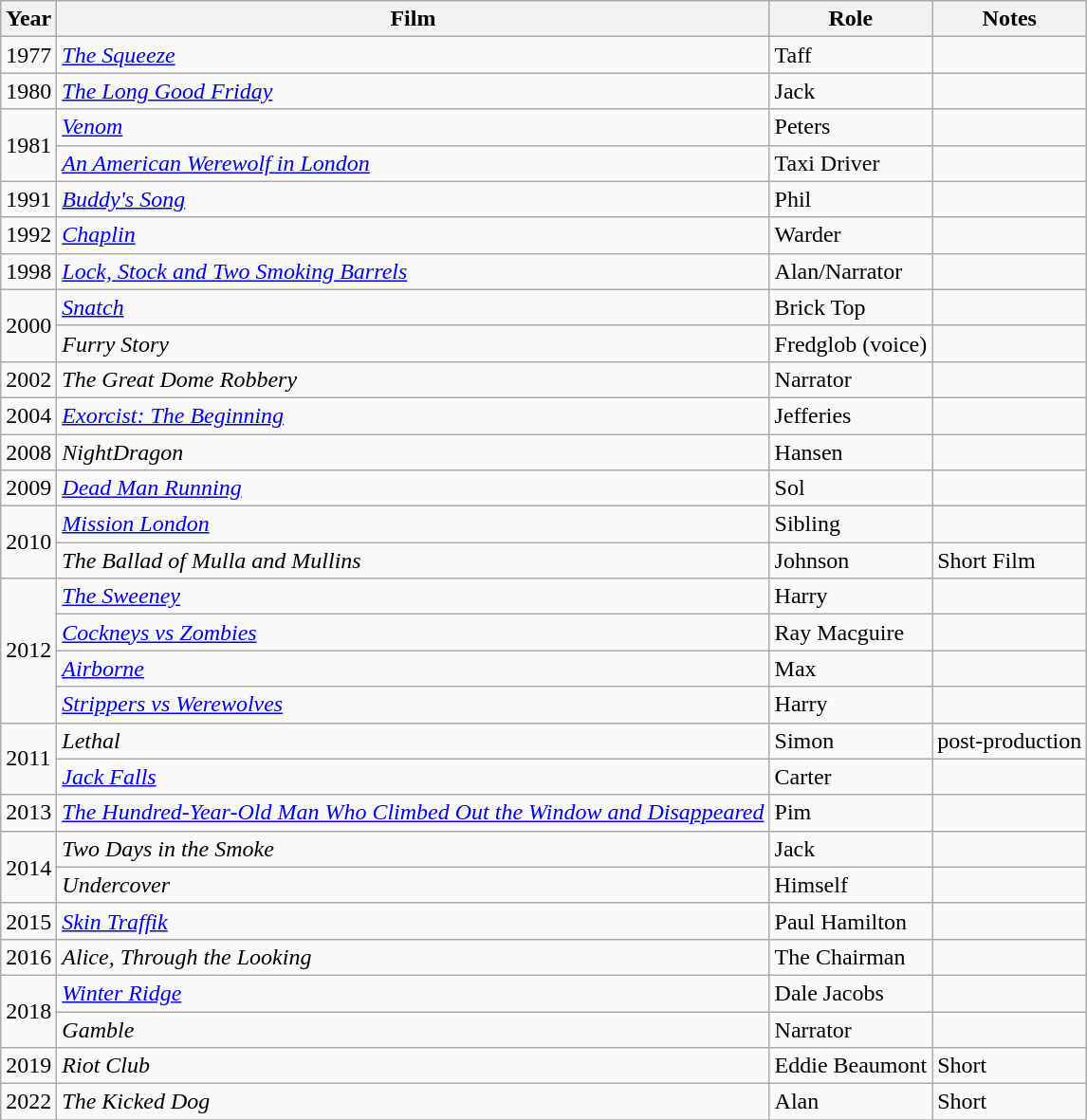<table class="wikitable sortable">
<tr>
<th>Year</th>
<th>Film</th>
<th>Role</th>
<th class="unsortable">Notes</th>
</tr>
<tr>
<td>1977</td>
<td><em><a href='#'>The Squeeze</a></em></td>
<td>Taff</td>
<td></td>
</tr>
<tr>
<td>1980</td>
<td><em><a href='#'>The Long Good Friday</a></em></td>
<td>Jack</td>
<td></td>
</tr>
<tr>
<td rowspan="2">1981</td>
<td><em><a href='#'>Venom</a></em></td>
<td>Peters</td>
<td></td>
</tr>
<tr>
<td><em><a href='#'>An American Werewolf in London</a></em></td>
<td>Taxi Driver</td>
<td></td>
</tr>
<tr>
<td>1991</td>
<td><em><a href='#'>Buddy's Song</a></em></td>
<td>Phil</td>
<td></td>
</tr>
<tr>
<td>1992</td>
<td><em><a href='#'>Chaplin</a></em></td>
<td>Warder</td>
<td></td>
</tr>
<tr>
<td>1998</td>
<td><em><a href='#'>Lock, Stock and Two Smoking Barrels</a></em></td>
<td>Alan/Narrator</td>
<td></td>
</tr>
<tr>
<td rowspan="2">2000</td>
<td><em><a href='#'>Snatch</a></em></td>
<td>Brick Top</td>
<td></td>
</tr>
<tr>
<td><em>Furry Story</em></td>
<td>Fredglob (voice)</td>
<td></td>
</tr>
<tr snathc, diamantes.>
<td>2002</td>
<td><em>The Great Dome Robbery</em></td>
<td>Narrator</td>
<td></td>
</tr>
<tr>
<td>2004</td>
<td><em><a href='#'>Exorcist: The Beginning</a></em></td>
<td>Jefferies</td>
<td></td>
</tr>
<tr>
<td>2008</td>
<td><em>NightDragon</em></td>
<td>Hansen</td>
<td></td>
</tr>
<tr>
<td>2009</td>
<td><em><a href='#'>Dead Man Running</a></em></td>
<td>Sol</td>
<td></td>
</tr>
<tr>
<td rowspan="2">2010</td>
<td><em><a href='#'>Mission London</a></em></td>
<td>Sibling</td>
<td></td>
</tr>
<tr>
<td><em>The Ballad of Mulla and Mullins</em></td>
<td>Johnson</td>
<td>Short Film</td>
</tr>
<tr>
<td rowspan="4">2012</td>
<td><em><a href='#'>The Sweeney</a></em></td>
<td>Harry</td>
<td></td>
</tr>
<tr>
<td><em><a href='#'>Cockneys vs Zombies</a></em></td>
<td>Ray Macguire</td>
<td></td>
</tr>
<tr>
<td><em><a href='#'>Airborne</a></em></td>
<td>Max</td>
<td></td>
</tr>
<tr>
<td><em><a href='#'>Strippers vs Werewolves</a></em></td>
<td>Harry</td>
<td></td>
</tr>
<tr>
<td rowspan="2">2011</td>
<td><em>Lethal</em></td>
<td>Simon</td>
<td>post-production</td>
</tr>
<tr>
<td><em><a href='#'>Jack Falls</a></em></td>
<td>Carter</td>
<td></td>
</tr>
<tr>
<td rowspan="1">2013</td>
<td><em><a href='#'>The Hundred-Year-Old Man Who Climbed Out the Window and Disappeared</a></em></td>
<td>Pim</td>
<td></td>
</tr>
<tr>
<td rowspan="2">2014</td>
<td><em>Two Days in the Smoke</em></td>
<td>Jack</td>
<td></td>
</tr>
<tr>
<td><em>Undercover</em></td>
<td>Himself</td>
<td></td>
</tr>
<tr>
<td rowspan="1">2015</td>
<td><em><a href='#'>Skin Traffik</a></em></td>
<td>Paul Hamilton</td>
<td></td>
</tr>
<tr>
<td>2016</td>
<td><em>Alice, Through the Looking </em></td>
<td>The Chairman</td>
<td></td>
</tr>
<tr>
<td rowspan=2>2018</td>
<td><em><a href='#'>Winter Ridge</a></em></td>
<td>Dale Jacobs</td>
<td></td>
</tr>
<tr>
<td><em>Gamble</em></td>
<td>Narrator</td>
<td></td>
</tr>
<tr>
<td>2019</td>
<td><em>Riot Club</em></td>
<td>Eddie Beaumont</td>
<td>Short</td>
</tr>
<tr>
<td>2022</td>
<td><em>The Kicked Dog</em></td>
<td>Alan</td>
<td>Short</td>
</tr>
<tr>
</tr>
</table>
